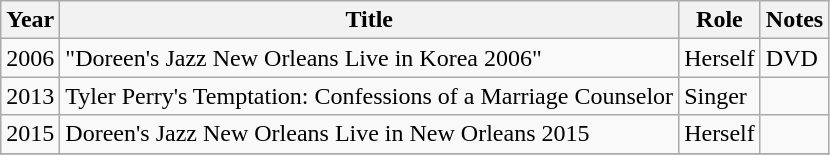<table Class="wikitable sortable">
<tr>
<th>Year</th>
<th>Title</th>
<th>Role</th>
<th>Notes</th>
</tr>
<tr>
<td>2006</td>
<td>"Doreen's Jazz New Orleans Live in Korea 2006"</td>
<td>Herself</td>
<td>DVD</td>
</tr>
<tr>
<td>2013</td>
<td>Tyler Perry's Temptation: Confessions of a Marriage Counselor</td>
<td>Singer</td>
<td></td>
</tr>
<tr>
<td>2015</td>
<td>Doreen's Jazz New Orleans Live in New Orleans 2015</td>
<td>Herself</td>
<td></td>
</tr>
<tr>
</tr>
</table>
